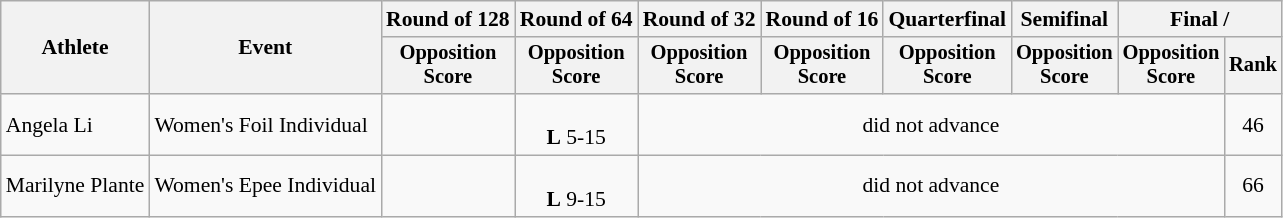<table class="wikitable" style="font-size:90%">
<tr>
<th rowspan=2>Athlete</th>
<th rowspan=2>Event</th>
<th>Round of 128</th>
<th>Round of 64</th>
<th>Round of 32</th>
<th>Round of 16</th>
<th>Quarterfinal</th>
<th>Semifinal</th>
<th colspan=2>Final / </th>
</tr>
<tr style="font-size:95%">
<th>Opposition<br>Score</th>
<th>Opposition<br>Score</th>
<th>Opposition<br>Score</th>
<th>Opposition<br>Score</th>
<th>Opposition<br>Score</th>
<th>Opposition<br>Score</th>
<th>Opposition<br>Score</th>
<th>Rank</th>
</tr>
<tr align=center>
<td align=left>Angela Li</td>
<td align=left>Women's Foil Individual</td>
<td></td>
<td><br><strong>L</strong> 5-15</td>
<td colspan=5>did not advance</td>
<td>46</td>
</tr>
<tr align=center>
<td align=left>Marilyne Plante</td>
<td align=left>Women's Epee Individual</td>
<td></td>
<td><br><strong>L</strong> 9-15</td>
<td colspan=5>did not advance</td>
<td>66</td>
</tr>
</table>
